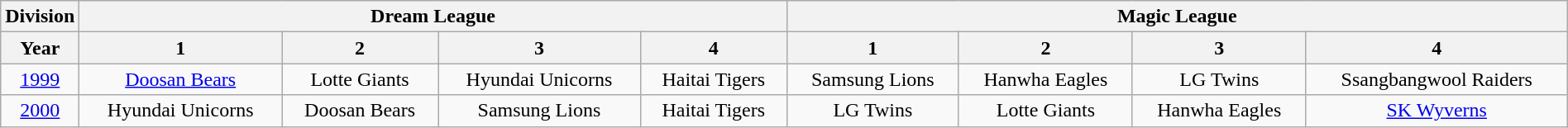<table class="wikitable" width="100%" style="text-align:center;">
<tr>
<th>Division</th>
<th colspan="4">Dream League</th>
<th colspan="4">Magic League</th>
</tr>
<tr>
<th width="5%">Year</th>
<th>1</th>
<th>2</th>
<th>3</th>
<th>4</th>
<th>1</th>
<th>2</th>
<th>3</th>
<th>4</th>
</tr>
<tr>
<td><a href='#'>1999</a></td>
<td><a href='#'>Doosan Bears</a></td>
<td>Lotte Giants</td>
<td>Hyundai Unicorns</td>
<td>Haitai Tigers</td>
<td>Samsung Lions</td>
<td>Hanwha Eagles</td>
<td>LG Twins</td>
<td>Ssangbangwool Raiders</td>
</tr>
<tr>
<td><a href='#'>2000</a></td>
<td>Hyundai Unicorns</td>
<td>Doosan Bears</td>
<td>Samsung Lions</td>
<td>Haitai Tigers</td>
<td>LG Twins</td>
<td>Lotte Giants</td>
<td>Hanwha Eagles</td>
<td><a href='#'>SK Wyverns</a></td>
</tr>
</table>
